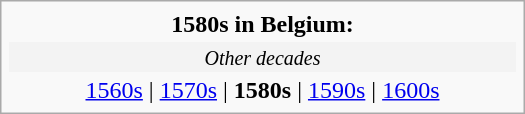<table class="infobox" width=350>
<tr>
<td align="center"> <strong>1580s in Belgium:</strong> </td>
</tr>
<tr style="background-color:#f3f3f3">
<td align="center"><small><em>Other decades</em></small></td>
</tr>
<tr>
<td align="center"><a href='#'>1560s</a> | <a href='#'>1570s</a> | <strong>1580s</strong> | <a href='#'>1590s</a> | <a href='#'>1600s</a></td>
</tr>
</table>
